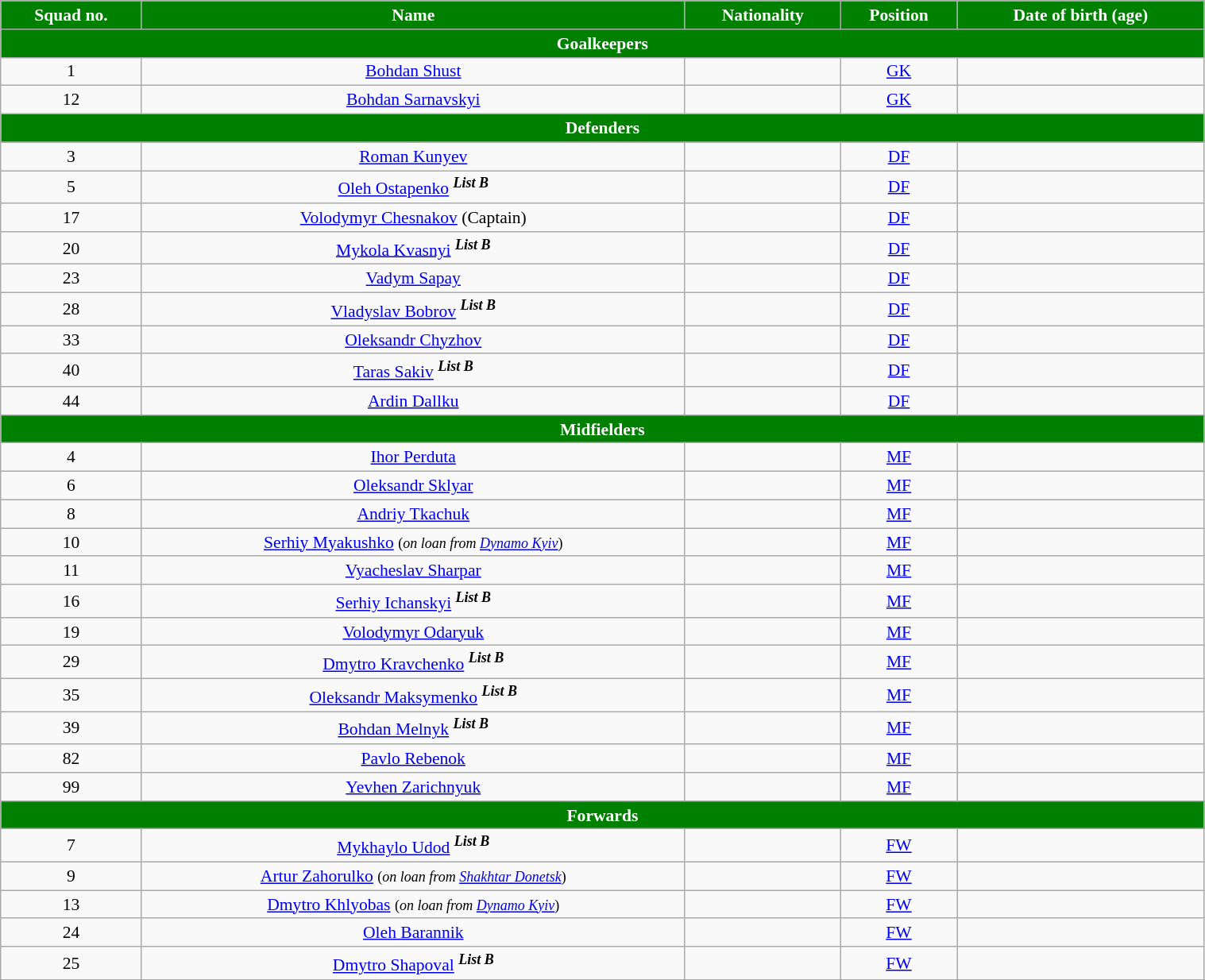<table class="wikitable" style="text-align:center; font-size:90%; width:80%">
<tr>
<th style="background:green; color:white; text-align:center">Squad no.</th>
<th style="background:green; color:white; text-align:center">Name</th>
<th style="background:green; color:white; text-align:center">Nationality</th>
<th style="background:green; color:white; text-align:center">Position</th>
<th style="background:green; color:white; text-align:center">Date of birth (age)</th>
</tr>
<tr>
<th colspan="6" style="background:green; color:white; text-align:center">Goalkeepers</th>
</tr>
<tr>
<td>1</td>
<td><a href='#'>Bohdan Shust</a></td>
<td></td>
<td><a href='#'>GK</a></td>
<td></td>
</tr>
<tr>
<td>12</td>
<td><a href='#'>Bohdan Sarnavskyi</a></td>
<td></td>
<td><a href='#'>GK</a></td>
<td></td>
</tr>
<tr>
<th colspan="6" style="background:green; color:white; text-align:center">Defenders</th>
</tr>
<tr>
<td>3</td>
<td><a href='#'>Roman Kunyev</a></td>
<td></td>
<td><a href='#'>DF</a></td>
<td></td>
</tr>
<tr>
<td>5</td>
<td><a href='#'>Oleh Ostapenko</a> <sup><strong><em>List B</em></strong></sup></td>
<td></td>
<td><a href='#'>DF</a></td>
<td></td>
</tr>
<tr>
<td>17</td>
<td><a href='#'>Volodymyr Chesnakov</a> (Captain)</td>
<td></td>
<td><a href='#'>DF</a></td>
<td></td>
</tr>
<tr>
<td>20</td>
<td><a href='#'>Mykola Kvasnyi</a> <sup><strong><em>List B</em></strong></sup></td>
<td></td>
<td><a href='#'>DF</a></td>
<td></td>
</tr>
<tr>
<td>23</td>
<td><a href='#'>Vadym Sapay</a></td>
<td></td>
<td><a href='#'>DF</a></td>
<td></td>
</tr>
<tr>
<td>28</td>
<td><a href='#'>Vladyslav Bobrov</a> <sup><strong><em>List B</em></strong></sup></td>
<td></td>
<td><a href='#'>DF</a></td>
<td></td>
</tr>
<tr>
<td>33</td>
<td><a href='#'>Oleksandr Chyzhov</a></td>
<td></td>
<td><a href='#'>DF</a></td>
<td></td>
</tr>
<tr>
<td>40</td>
<td><a href='#'>Taras Sakiv</a> <sup><strong><em>List B</em></strong></sup></td>
<td></td>
<td><a href='#'>DF</a></td>
<td></td>
</tr>
<tr>
<td>44</td>
<td><a href='#'>Ardin Dallku</a></td>
<td></td>
<td><a href='#'>DF</a></td>
<td></td>
</tr>
<tr>
<th colspan="6" style="background:green; color:white; text-align:center">Midfielders</th>
</tr>
<tr>
<td>4</td>
<td><a href='#'>Ihor Perduta</a></td>
<td></td>
<td><a href='#'>MF</a></td>
<td></td>
</tr>
<tr>
<td>6</td>
<td><a href='#'>Oleksandr Sklyar</a></td>
<td></td>
<td><a href='#'>MF</a></td>
<td></td>
</tr>
<tr>
<td>8</td>
<td><a href='#'>Andriy Tkachuk</a></td>
<td></td>
<td><a href='#'>MF</a></td>
<td></td>
</tr>
<tr>
<td>10</td>
<td><a href='#'>Serhiy Myakushko</a> <small> (<em>on loan from <a href='#'>Dynamo Kyiv</a></em>)</small></td>
<td></td>
<td><a href='#'>MF</a></td>
<td></td>
</tr>
<tr>
<td>11</td>
<td><a href='#'>Vyacheslav Sharpar</a></td>
<td></td>
<td><a href='#'>MF</a></td>
<td></td>
</tr>
<tr>
<td>16</td>
<td><a href='#'>Serhiy Ichanskyi</a> <sup><strong><em>List B</em></strong></sup></td>
<td></td>
<td><a href='#'>MF</a></td>
<td></td>
</tr>
<tr>
<td>19</td>
<td><a href='#'>Volodymyr Odaryuk</a></td>
<td></td>
<td><a href='#'>MF</a></td>
<td></td>
</tr>
<tr>
<td>29</td>
<td><a href='#'>Dmytro Kravchenko</a> <sup><strong><em>List B</em></strong></sup></td>
<td></td>
<td><a href='#'>MF</a></td>
<td></td>
</tr>
<tr>
<td>35</td>
<td><a href='#'>Oleksandr Maksymenko</a> <sup><strong><em>List B</em></strong></sup></td>
<td></td>
<td><a href='#'>MF</a></td>
<td></td>
</tr>
<tr>
<td>39</td>
<td><a href='#'>Bohdan Melnyk</a> <sup><strong><em>List B</em></strong></sup></td>
<td></td>
<td><a href='#'>MF</a></td>
<td></td>
</tr>
<tr>
<td>82</td>
<td><a href='#'>Pavlo Rebenok</a></td>
<td></td>
<td><a href='#'>MF</a></td>
<td></td>
</tr>
<tr>
<td>99</td>
<td><a href='#'>Yevhen Zarichnyuk</a></td>
<td></td>
<td><a href='#'>MF</a></td>
<td></td>
</tr>
<tr>
<th colspan="7" style="background:green; color:white; text-align:center">Forwards</th>
</tr>
<tr>
<td>7</td>
<td><a href='#'>Mykhaylo Udod</a> <sup><strong><em>List B</em></strong></sup></td>
<td></td>
<td><a href='#'>FW</a></td>
<td></td>
</tr>
<tr>
<td>9</td>
<td><a href='#'>Artur Zahorulko</a> <small> (<em>on loan from <a href='#'>Shakhtar Donetsk</a></em>)</small></td>
<td></td>
<td><a href='#'>FW</a></td>
<td></td>
</tr>
<tr>
<td>13</td>
<td><a href='#'>Dmytro Khlyobas</a> <small> (<em>on loan from <a href='#'>Dynamo Kyiv</a></em>)</small></td>
<td></td>
<td><a href='#'>FW</a></td>
<td></td>
</tr>
<tr>
<td>24</td>
<td><a href='#'>Oleh Barannik</a></td>
<td></td>
<td><a href='#'>FW</a></td>
<td></td>
</tr>
<tr>
<td>25</td>
<td><a href='#'>Dmytro Shapoval</a> <sup><strong><em>List B</em></strong></sup></td>
<td></td>
<td><a href='#'>FW</a></td>
<td></td>
</tr>
<tr>
</tr>
</table>
